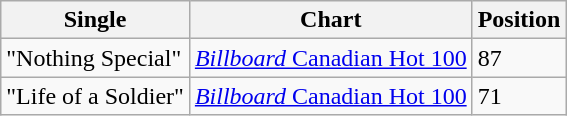<table class="wikitable sortable">
<tr>
<th align="left" valign="top">Single</th>
<th align="left" valign="top">Chart</th>
<th align="left" valign="top">Position</th>
</tr>
<tr>
<td align="left" valign="top">"Nothing Special"</td>
<td align="left" valign="top"><a href='#'><em>Billboard</em> Canadian Hot 100</a></td>
<td align="left" valign="top">87</td>
</tr>
<tr>
<td align="left" valign="top">"Life of a Soldier"</td>
<td align="left" valign="top"><a href='#'><em>Billboard</em> Canadian Hot 100</a></td>
<td align="left" valign="top">71</td>
</tr>
</table>
